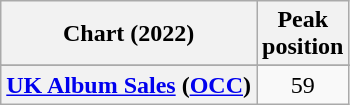<table class="wikitable sortable plainrowheaders" style="text-align:center">
<tr>
<th>Chart (2022)</th>
<th>Peak<br>position</th>
</tr>
<tr>
</tr>
<tr>
</tr>
<tr>
</tr>
<tr>
<th scope="row"><a href='#'>UK Album Sales</a> (<a href='#'>OCC</a>)</th>
<td>59</td>
</tr>
</table>
